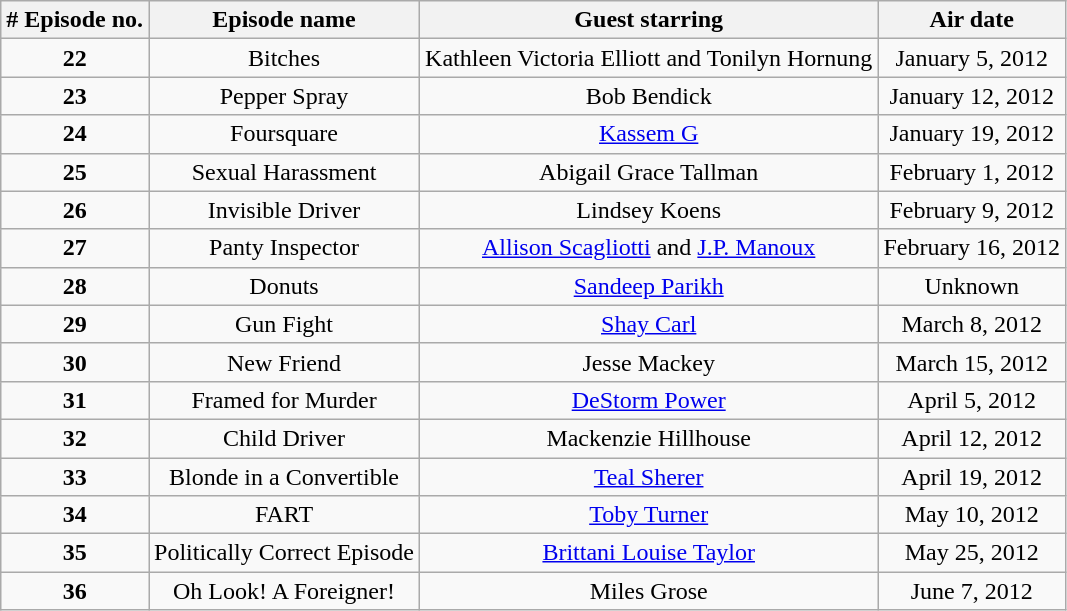<table class="wikitable" style="text-align:center;">
<tr>
<th># Episode no.</th>
<th>Episode name</th>
<th>Guest starring</th>
<th>Air date</th>
</tr>
<tr>
<td><strong>22</strong></td>
<td>Bitches</td>
<td>Kathleen Victoria Elliott and Tonilyn Hornung</td>
<td>January 5, 2012</td>
</tr>
<tr>
<td><strong>23</strong></td>
<td>Pepper Spray</td>
<td>Bob Bendick</td>
<td>January 12, 2012</td>
</tr>
<tr>
<td><strong>24</strong></td>
<td>Foursquare</td>
<td><a href='#'>Kassem G</a></td>
<td>January 19, 2012</td>
</tr>
<tr>
<td><strong>25</strong></td>
<td>Sexual Harassment</td>
<td>Abigail Grace Tallman</td>
<td>February 1, 2012</td>
</tr>
<tr>
<td><strong>26</strong></td>
<td>Invisible Driver</td>
<td>Lindsey Koens</td>
<td>February 9, 2012</td>
</tr>
<tr>
<td><strong>27</strong></td>
<td>Panty Inspector</td>
<td><a href='#'>Allison Scagliotti</a> and <a href='#'>J.P. Manoux</a></td>
<td>February 16, 2012</td>
</tr>
<tr>
<td><strong>28</strong></td>
<td>Donuts</td>
<td><a href='#'>Sandeep Parikh</a></td>
<td>Unknown</td>
</tr>
<tr>
<td><strong>29</strong></td>
<td>Gun Fight</td>
<td><a href='#'>Shay Carl</a></td>
<td>March 8, 2012</td>
</tr>
<tr>
<td><strong>30</strong></td>
<td>New Friend</td>
<td>Jesse Mackey</td>
<td>March 15, 2012</td>
</tr>
<tr>
<td><strong>31</strong></td>
<td>Framed for Murder</td>
<td><a href='#'>DeStorm Power</a></td>
<td>April 5, 2012</td>
</tr>
<tr>
<td><strong>32</strong></td>
<td>Child Driver</td>
<td>Mackenzie Hillhouse</td>
<td>April 12, 2012</td>
</tr>
<tr>
<td><strong>33</strong></td>
<td>Blonde in a Convertible</td>
<td><a href='#'>Teal Sherer</a></td>
<td>April 19, 2012</td>
</tr>
<tr>
<td><strong>34</strong></td>
<td>FART</td>
<td><a href='#'>Toby Turner</a></td>
<td>May 10, 2012</td>
</tr>
<tr>
<td><strong>35</strong></td>
<td>Politically Correct Episode</td>
<td><a href='#'>Brittani Louise Taylor</a></td>
<td>May 25, 2012</td>
</tr>
<tr>
<td><strong>36</strong></td>
<td>Oh Look! A Foreigner!</td>
<td>Miles Grose</td>
<td>June 7, 2012</td>
</tr>
</table>
